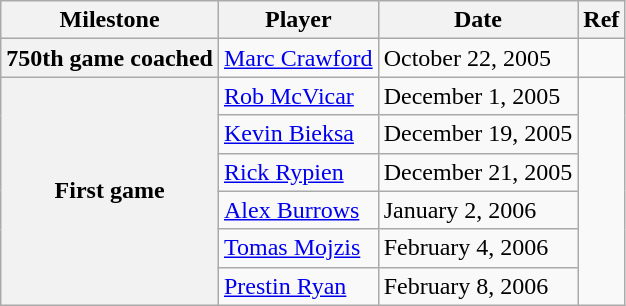<table class="wikitable">
<tr>
<th scope="col">Milestone</th>
<th scope="col">Player</th>
<th scope="col">Date</th>
<th scope="col">Ref</th>
</tr>
<tr>
<th>750th game coached</th>
<td><a href='#'>Marc Crawford</a></td>
<td>October 22, 2005</td>
<td></td>
</tr>
<tr>
<th rowspan=6>First game</th>
<td><a href='#'>Rob McVicar</a></td>
<td>December 1, 2005</td>
<td rowspan=6></td>
</tr>
<tr>
<td><a href='#'>Kevin Bieksa</a></td>
<td>December 19, 2005</td>
</tr>
<tr>
<td><a href='#'>Rick Rypien</a></td>
<td>December 21, 2005</td>
</tr>
<tr>
<td><a href='#'>Alex Burrows</a></td>
<td>January 2, 2006</td>
</tr>
<tr>
<td><a href='#'>Tomas Mojzis</a></td>
<td>February 4, 2006</td>
</tr>
<tr>
<td><a href='#'>Prestin Ryan</a></td>
<td>February 8, 2006</td>
</tr>
</table>
